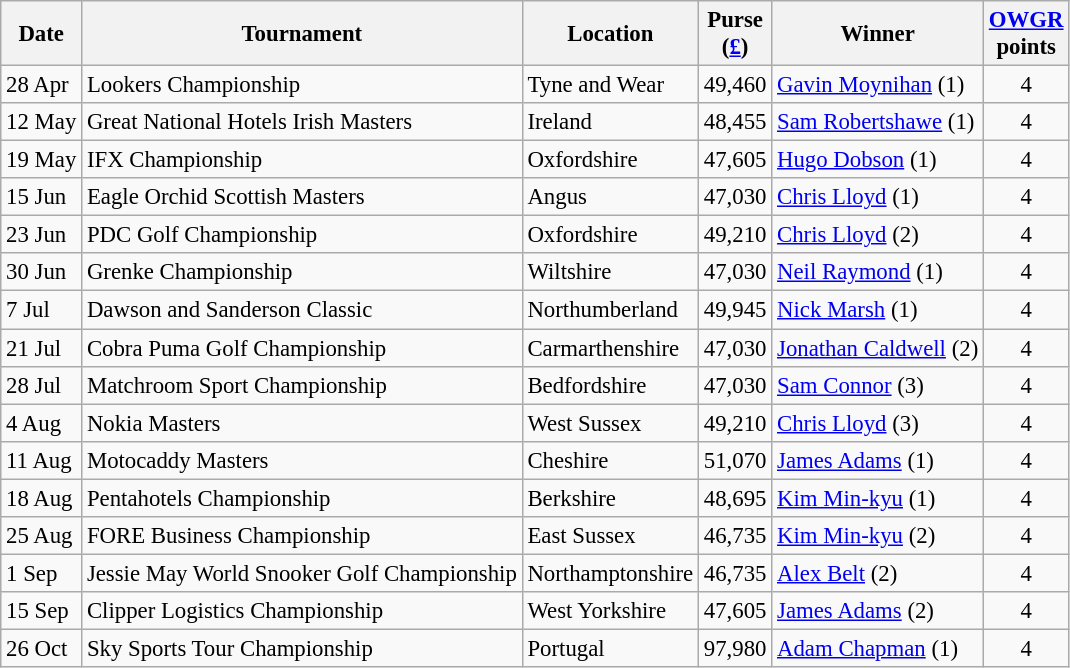<table class="wikitable" style="font-size:95%;">
<tr>
<th>Date</th>
<th>Tournament</th>
<th>Location</th>
<th>Purse<br>(<a href='#'>£</a>)</th>
<th>Winner</th>
<th><a href='#'>OWGR</a><br>points</th>
</tr>
<tr>
<td>28 Apr</td>
<td>Lookers Championship</td>
<td>Tyne and Wear</td>
<td align=right>49,460</td>
<td> <a href='#'>Gavin Moynihan</a> (1)</td>
<td align=center>4</td>
</tr>
<tr>
<td>12 May</td>
<td>Great National Hotels Irish Masters</td>
<td>Ireland</td>
<td align=right>48,455</td>
<td> <a href='#'>Sam Robertshawe</a> (1)</td>
<td align=center>4</td>
</tr>
<tr>
<td>19 May</td>
<td>IFX Championship</td>
<td>Oxfordshire</td>
<td align=right>47,605</td>
<td> <a href='#'>Hugo Dobson</a> (1)</td>
<td align=center>4</td>
</tr>
<tr>
<td>15 Jun</td>
<td>Eagle Orchid Scottish Masters</td>
<td>Angus</td>
<td align=right>47,030</td>
<td> <a href='#'>Chris Lloyd</a> (1)</td>
<td align=center>4</td>
</tr>
<tr>
<td>23 Jun</td>
<td>PDC Golf Championship</td>
<td>Oxfordshire</td>
<td align=right>49,210</td>
<td> <a href='#'>Chris Lloyd</a> (2)</td>
<td align=center>4</td>
</tr>
<tr>
<td>30 Jun</td>
<td>Grenke Championship</td>
<td>Wiltshire</td>
<td align=right>47,030</td>
<td> <a href='#'>Neil Raymond</a> (1)</td>
<td align=center>4</td>
</tr>
<tr>
<td>7 Jul</td>
<td>Dawson and Sanderson Classic</td>
<td>Northumberland</td>
<td align=right>49,945</td>
<td> <a href='#'>Nick Marsh</a> (1)</td>
<td align=center>4</td>
</tr>
<tr>
<td>21 Jul</td>
<td>Cobra Puma Golf Championship</td>
<td>Carmarthenshire</td>
<td align=right>47,030</td>
<td> <a href='#'>Jonathan Caldwell</a> (2)</td>
<td align=center>4</td>
</tr>
<tr>
<td>28 Jul</td>
<td>Matchroom Sport Championship</td>
<td>Bedfordshire</td>
<td align=right>47,030</td>
<td> <a href='#'>Sam Connor</a> (3)</td>
<td align=center>4</td>
</tr>
<tr>
<td>4 Aug</td>
<td>Nokia Masters</td>
<td>West Sussex</td>
<td align=right>49,210</td>
<td> <a href='#'>Chris Lloyd</a> (3)</td>
<td align=center>4</td>
</tr>
<tr>
<td>11 Aug</td>
<td>Motocaddy Masters</td>
<td>Cheshire</td>
<td align=right>51,070</td>
<td> <a href='#'>James Adams</a> (1)</td>
<td align=center>4</td>
</tr>
<tr>
<td>18 Aug</td>
<td>Pentahotels Championship</td>
<td>Berkshire</td>
<td align=right>48,695</td>
<td> <a href='#'>Kim Min-kyu</a> (1)</td>
<td align=center>4</td>
</tr>
<tr>
<td>25 Aug</td>
<td>FORE Business Championship</td>
<td>East Sussex</td>
<td align=right>46,735</td>
<td> <a href='#'>Kim Min-kyu</a> (2)</td>
<td align=center>4</td>
</tr>
<tr>
<td>1 Sep</td>
<td>Jessie May World Snooker Golf Championship</td>
<td>Northamptonshire</td>
<td align=right>46,735</td>
<td> <a href='#'>Alex Belt</a> (2)</td>
<td align=center>4</td>
</tr>
<tr>
<td>15 Sep</td>
<td>Clipper Logistics Championship</td>
<td>West Yorkshire</td>
<td align=right>47,605</td>
<td> <a href='#'>James Adams</a> (2)</td>
<td align=center>4</td>
</tr>
<tr>
<td>26 Oct</td>
<td>Sky Sports Tour Championship</td>
<td>Portugal</td>
<td align=right>97,980</td>
<td> <a href='#'>Adam Chapman</a> (1)</td>
<td align=center>4</td>
</tr>
</table>
